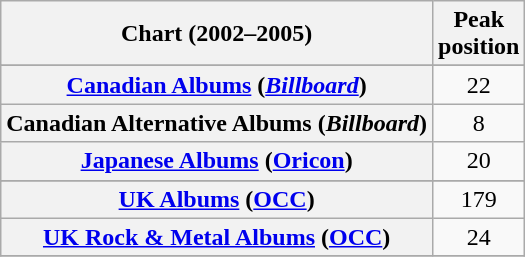<table class="wikitable sortable plainrowheaders" style="text-align:center">
<tr>
<th scope="col">Chart (2002–2005)</th>
<th scope="col">Peak<br>position</th>
</tr>
<tr>
</tr>
<tr>
<th scope="row"><a href='#'>Canadian Albums</a> (<a href='#'><em>Billboard</em></a>)</th>
<td style="text-align:center;">22</td>
</tr>
<tr>
<th scope="row">Canadian Alternative Albums (<em>Billboard</em>)</th>
<td>8</td>
</tr>
<tr>
<th scope="row"><a href='#'>Japanese Albums</a> (<a href='#'>Oricon</a>)</th>
<td>20</td>
</tr>
<tr>
</tr>
<tr>
<th scope="row"><a href='#'>UK Albums</a> (<a href='#'>OCC</a>)</th>
<td>179</td>
</tr>
<tr>
<th scope="row"><a href='#'>UK Rock & Metal Albums</a> (<a href='#'>OCC</a>)</th>
<td>24</td>
</tr>
<tr>
</tr>
</table>
